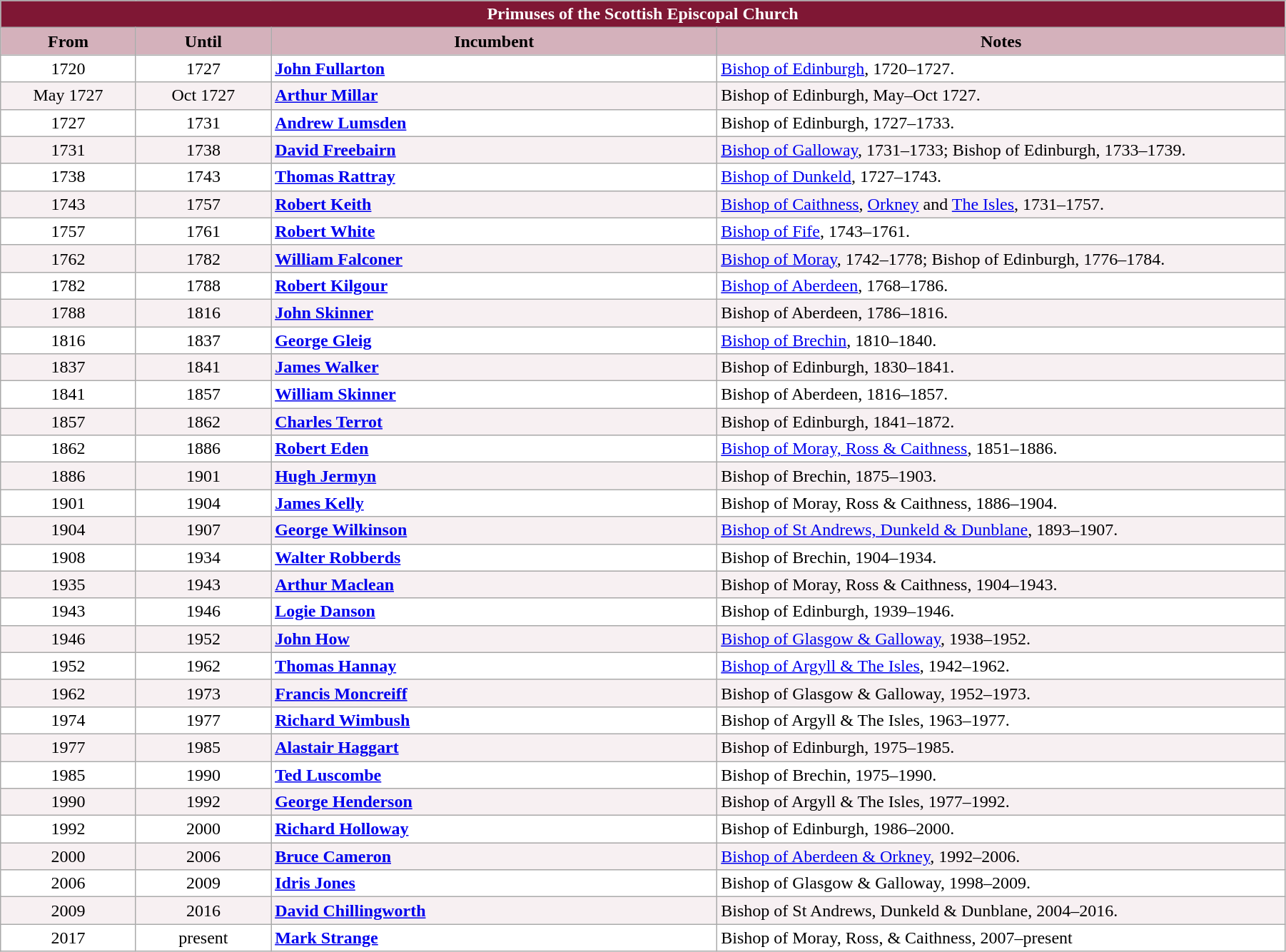<table class="wikitable" style="width:95%;" border="1" cellpadding="2">
<tr>
<th colspan="4" style="background-color: #7F1734; color: white;">Primuses of the Scottish Episcopal Church</th>
</tr>
<tr>
<th style="background-color: #D4B1BB; width: 10%;">From</th>
<th style="background-color: #D4B1BB; width: 10%;">Until</th>
<th style="background-color: #D4B1BB; width: 33%;">Incumbent</th>
<th style="background-color: #D4B1BB; width: 42%;">Notes</th>
</tr>
<tr valign="top" style="background-color: white;">
<td style="text-align: center;">1720</td>
<td style="text-align: center;">1727</td>
<td> <strong><a href='#'>John Fullarton</a></strong></td>
<td><a href='#'>Bishop of Edinburgh</a>, 1720–1727.</td>
</tr>
<tr valign="top" style="background-color: #F7F0F2;">
<td style="text-align: center;">May 1727</td>
<td style="text-align: center;">Oct 1727</td>
<td> <strong><a href='#'>Arthur Millar</a></strong></td>
<td>Bishop of Edinburgh, May–Oct 1727.</td>
</tr>
<tr valign="top" style="background-color: white;">
<td style="text-align: center;">1727</td>
<td style="text-align: center;">1731</td>
<td> <strong><a href='#'>Andrew Lumsden</a></strong></td>
<td>Bishop of Edinburgh, 1727–1733.</td>
</tr>
<tr valign="top" style="background-color: #F7F0F2;">
<td style="text-align: center;">1731</td>
<td style="text-align: center;">1738</td>
<td> <strong><a href='#'>David Freebairn</a></strong></td>
<td><a href='#'>Bishop of Galloway</a>, 1731–1733; Bishop of Edinburgh, 1733–1739.</td>
</tr>
<tr valign="top" style="background-color: white;">
<td style="text-align: center;">1738</td>
<td style="text-align: center;">1743</td>
<td> <strong><a href='#'>Thomas Rattray</a></strong></td>
<td><a href='#'>Bishop of Dunkeld</a>, 1727–1743.</td>
</tr>
<tr valign="top" style="background-color: #F7F0F2;">
<td style="text-align: center;">1743</td>
<td style="text-align: center;">1757</td>
<td> <strong><a href='#'>Robert Keith</a></strong></td>
<td><a href='#'>Bishop of Caithness</a>, <a href='#'>Orkney</a> and <a href='#'>The Isles</a>, 1731–1757.</td>
</tr>
<tr valign="top" style="background-color: white;">
<td style="text-align: center;">1757</td>
<td style="text-align: center;">1761</td>
<td> <strong><a href='#'>Robert White</a></strong></td>
<td><a href='#'>Bishop of Fife</a>, 1743–1761.</td>
</tr>
<tr valign="top" style="background-color: #F7F0F2;">
<td style="text-align: center;">1762</td>
<td style="text-align: center;">1782</td>
<td> <strong><a href='#'>William Falconer</a></strong></td>
<td><a href='#'>Bishop of Moray</a>, 1742–1778; Bishop of Edinburgh, 1776–1784.</td>
</tr>
<tr valign="top" style="background-color: white;">
<td style="text-align: center;">1782</td>
<td style="text-align: center;">1788</td>
<td> <strong><a href='#'>Robert Kilgour</a></strong></td>
<td><a href='#'>Bishop of Aberdeen</a>, 1768–1786.</td>
</tr>
<tr valign="top" style="background-color: #F7F0F2;">
<td style="text-align: center;">1788</td>
<td style="text-align: center;">1816</td>
<td> <strong><a href='#'>John Skinner</a></strong></td>
<td>Bishop of Aberdeen, 1786–1816.</td>
</tr>
<tr valign="top" style="background-color: white;">
<td style="text-align: center;">1816</td>
<td style="text-align: center;">1837</td>
<td> <strong><a href='#'>George Gleig</a></strong></td>
<td><a href='#'>Bishop of Brechin</a>, 1810–1840.</td>
</tr>
<tr valign="top" style="background-color: #F7F0F2;">
<td style="text-align: center;">1837</td>
<td style="text-align: center;">1841</td>
<td> <strong><a href='#'>James Walker</a></strong></td>
<td>Bishop of Edinburgh, 1830–1841.</td>
</tr>
<tr valign="top" style="background-color: white;">
<td style="text-align: center;">1841</td>
<td style="text-align: center;">1857</td>
<td> <strong><a href='#'>William Skinner</a></strong></td>
<td>Bishop of Aberdeen, 1816–1857.</td>
</tr>
<tr valign="top" style="background-color: #F7F0F2;">
<td style="text-align: center;">1857</td>
<td style="text-align: center;">1862</td>
<td> <strong><a href='#'>Charles Terrot</a></strong></td>
<td>Bishop of Edinburgh, 1841–1872.</td>
</tr>
<tr valign="top" style="background-color: white;">
<td style="text-align: center;">1862</td>
<td style="text-align: center;">1886</td>
<td> <strong><a href='#'>Robert Eden</a></strong></td>
<td><a href='#'>Bishop of Moray, Ross & Caithness</a>, 1851–1886.</td>
</tr>
<tr valign="top" style="background-color: #F7F0F2;">
<td style="text-align: center;">1886</td>
<td style="text-align: center;">1901</td>
<td> <strong><a href='#'>Hugh Jermyn</a></strong></td>
<td>Bishop of Brechin, 1875–1903.</td>
</tr>
<tr valign="top" style="background-color: white;">
<td style="text-align: center;">1901</td>
<td style="text-align: center;">1904</td>
<td> <strong><a href='#'>James Kelly</a></strong></td>
<td>Bishop of Moray, Ross & Caithness, 1886–1904.</td>
</tr>
<tr valign="top" style="background-color: #F7F0F2;">
<td style="text-align: center;">1904</td>
<td style="text-align: center;">1907</td>
<td> <strong><a href='#'>George Wilkinson</a></strong></td>
<td><a href='#'>Bishop of St Andrews, Dunkeld & Dunblane</a>, 1893–1907.</td>
</tr>
<tr valign="top" style="background-color: white;">
<td style="text-align: center;">1908</td>
<td style="text-align: center;">1934</td>
<td> <strong><a href='#'>Walter Robberds</a></strong></td>
<td>Bishop of Brechin, 1904–1934.</td>
</tr>
<tr valign="top" style="background-color: #F7F0F2;">
<td style="text-align: center;">1935</td>
<td style="text-align: center;">1943</td>
<td> <strong><a href='#'>Arthur Maclean</a></strong></td>
<td>Bishop of Moray, Ross & Caithness, 1904–1943.</td>
</tr>
<tr valign="top" style="background-color: white;">
<td style="text-align: center;">1943</td>
<td style="text-align: center;">1946</td>
<td> <strong><a href='#'>Logie Danson</a></strong></td>
<td>Bishop of Edinburgh, 1939–1946.</td>
</tr>
<tr valign="top" style="background-color: #F7F0F2;">
<td style="text-align: center;">1946</td>
<td style="text-align: center;">1952</td>
<td> <strong><a href='#'>John How</a></strong></td>
<td><a href='#'>Bishop of Glasgow & Galloway</a>, 1938–1952.</td>
</tr>
<tr valign="top" style="background-color: white;">
<td style="text-align: center;">1952</td>
<td style="text-align: center;">1962</td>
<td> <strong><a href='#'>Thomas Hannay</a></strong></td>
<td><a href='#'>Bishop of Argyll & The Isles</a>, 1942–1962.</td>
</tr>
<tr valign="top" style="background-color: #F7F0F2;">
<td style="text-align: center;">1962</td>
<td style="text-align: center;">1973</td>
<td> <strong><a href='#'>Francis Moncreiff</a></strong></td>
<td>Bishop of Glasgow & Galloway, 1952–1973.</td>
</tr>
<tr valign="top" style="background-color: white;">
<td style="text-align: center;">1974</td>
<td style="text-align: center;">1977</td>
<td> <strong><a href='#'>Richard Wimbush</a></strong></td>
<td>Bishop of Argyll & The Isles, 1963–1977.</td>
</tr>
<tr valign="top" style="background-color: #F7F0F2;">
<td style="text-align: center;">1977</td>
<td style="text-align: center;">1985</td>
<td> <strong><a href='#'>Alastair Haggart</a></strong></td>
<td>Bishop of Edinburgh, 1975–1985.</td>
</tr>
<tr valign="top" style="background-color: white;">
<td style="text-align: center;">1985</td>
<td style="text-align: center;">1990</td>
<td> <strong><a href='#'>Ted Luscombe</a></strong></td>
<td>Bishop of Brechin, 1975–1990.</td>
</tr>
<tr valign="top" style="background-color: #F7F0F2;">
<td style="text-align: center;">1990</td>
<td style="text-align: center;">1992</td>
<td> <strong><a href='#'>George Henderson</a></strong></td>
<td>Bishop of Argyll & The Isles, 1977–1992.</td>
</tr>
<tr valign="top" style="background-color: white;">
<td style="text-align: center;">1992</td>
<td style="text-align: center;">2000</td>
<td> <strong><a href='#'>Richard Holloway</a></strong></td>
<td>Bishop of Edinburgh, 1986–2000.</td>
</tr>
<tr valign="top" style="background-color: #F7F0F2;">
<td style="text-align: center;">2000</td>
<td style="text-align: center;">2006</td>
<td> <strong><a href='#'>Bruce Cameron</a></strong></td>
<td><a href='#'>Bishop of Aberdeen & Orkney</a>, 1992–2006.</td>
</tr>
<tr valign="top" style="background-color: white;">
<td style="text-align: center;">2006</td>
<td style="text-align: center;">2009</td>
<td> <strong><a href='#'>Idris Jones</a></strong></td>
<td>Bishop of Glasgow & Galloway, 1998–2009.</td>
</tr>
<tr valign="top" style="background-color: #F7F0F2;">
<td style="text-align: center;">2009</td>
<td style="text-align: center;">2016</td>
<td> <strong><a href='#'>David Chillingworth</a></strong></td>
<td>Bishop of St Andrews, Dunkeld & Dunblane, 2004–2016.</td>
</tr>
<tr valign="top" style="background-color: white;">
<td style="text-align: center;">2017</td>
<td style="text-align: center;">present</td>
<td> <strong><a href='#'>Mark Strange</a></strong></td>
<td>Bishop of Moray, Ross, & Caithness, 2007–present</td>
</tr>
</table>
